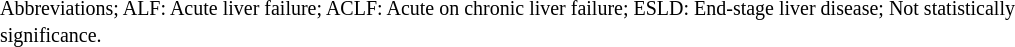<table align="center" margin: 1em auto 1em auto;">
<tr>
<td width="700pt"><small>Abbreviations; ALF: Acute liver failure; ACLF: Acute on chronic liver failure; ESLD: End-stage liver disease; Not statistically significance.</small></td>
</tr>
</table>
